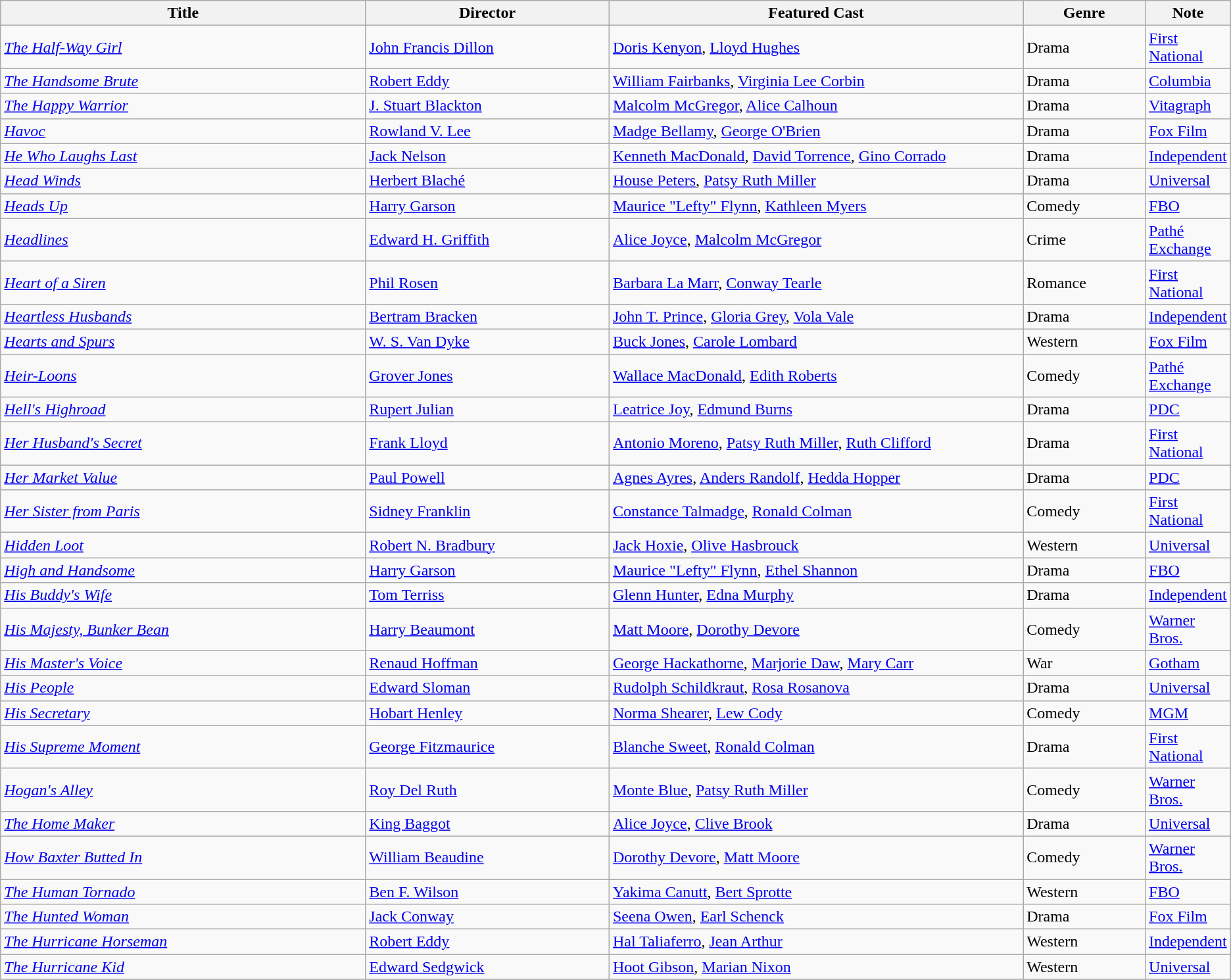<table class="wikitable">
<tr>
<th style="width:30%;">Title</th>
<th style="width:20%;">Director</th>
<th style="width:34%;">Featured Cast</th>
<th style="width:10%;">Genre</th>
<th style="width:10%;">Note</th>
</tr>
<tr>
<td><em><a href='#'>The Half-Way Girl</a></em></td>
<td><a href='#'>John Francis Dillon</a></td>
<td><a href='#'>Doris Kenyon</a>, <a href='#'>Lloyd Hughes</a></td>
<td>Drama</td>
<td><a href='#'>First National</a></td>
</tr>
<tr>
<td><em><a href='#'>The Handsome Brute</a></em></td>
<td><a href='#'>Robert Eddy</a></td>
<td><a href='#'>William Fairbanks</a>, <a href='#'>Virginia Lee Corbin</a></td>
<td>Drama</td>
<td><a href='#'>Columbia</a></td>
</tr>
<tr>
<td><em><a href='#'>The Happy Warrior</a></em></td>
<td><a href='#'>J. Stuart Blackton</a></td>
<td><a href='#'>Malcolm McGregor</a>, <a href='#'>Alice Calhoun</a></td>
<td>Drama</td>
<td><a href='#'>Vitagraph</a></td>
</tr>
<tr>
<td><em><a href='#'>Havoc</a></em></td>
<td><a href='#'>Rowland V. Lee</a></td>
<td><a href='#'>Madge Bellamy</a>, <a href='#'>George O'Brien</a></td>
<td>Drama</td>
<td><a href='#'>Fox Film</a></td>
</tr>
<tr>
<td><em><a href='#'>He Who Laughs Last</a></em></td>
<td><a href='#'>Jack Nelson</a></td>
<td><a href='#'>Kenneth MacDonald</a>, <a href='#'>David Torrence</a>, <a href='#'>Gino Corrado</a></td>
<td>Drama</td>
<td><a href='#'>Independent</a></td>
</tr>
<tr>
<td><em><a href='#'>Head Winds</a></em></td>
<td><a href='#'>Herbert Blaché</a></td>
<td><a href='#'>House Peters</a>, <a href='#'>Patsy Ruth Miller</a></td>
<td>Drama</td>
<td><a href='#'>Universal</a></td>
</tr>
<tr>
<td><em><a href='#'>Heads Up</a></em></td>
<td><a href='#'>Harry Garson</a></td>
<td><a href='#'>Maurice "Lefty" Flynn</a>, <a href='#'>Kathleen Myers</a></td>
<td>Comedy</td>
<td><a href='#'>FBO</a></td>
</tr>
<tr>
<td><em><a href='#'>Headlines</a></em></td>
<td><a href='#'>Edward H. Griffith</a></td>
<td><a href='#'>Alice Joyce</a>, <a href='#'>Malcolm McGregor</a></td>
<td>Crime</td>
<td><a href='#'>Pathé Exchange</a></td>
</tr>
<tr>
<td><em><a href='#'>Heart of a Siren</a></em></td>
<td><a href='#'>Phil Rosen</a></td>
<td><a href='#'>Barbara La Marr</a>, <a href='#'>Conway Tearle</a></td>
<td>Romance</td>
<td><a href='#'>First National</a></td>
</tr>
<tr>
<td><em><a href='#'>Heartless Husbands</a></em></td>
<td><a href='#'>Bertram Bracken</a></td>
<td><a href='#'>John T. Prince</a>, <a href='#'>Gloria Grey</a>, <a href='#'>Vola Vale</a></td>
<td>Drama</td>
<td><a href='#'>Independent</a></td>
</tr>
<tr>
<td><em><a href='#'>Hearts and Spurs</a></em></td>
<td><a href='#'>W. S. Van Dyke</a></td>
<td><a href='#'>Buck Jones</a>, <a href='#'>Carole Lombard</a></td>
<td>Western</td>
<td><a href='#'>Fox Film</a></td>
</tr>
<tr>
<td><em><a href='#'>Heir-Loons</a></em></td>
<td><a href='#'>Grover Jones</a></td>
<td><a href='#'>Wallace MacDonald</a>, <a href='#'>Edith Roberts</a></td>
<td>Comedy</td>
<td><a href='#'>Pathé Exchange</a></td>
</tr>
<tr>
<td><em><a href='#'>Hell's Highroad</a></em></td>
<td><a href='#'>Rupert Julian</a></td>
<td><a href='#'>Leatrice Joy</a>, <a href='#'>Edmund Burns</a></td>
<td>Drama</td>
<td><a href='#'>PDC</a></td>
</tr>
<tr>
<td><em><a href='#'>Her Husband's Secret</a></em></td>
<td><a href='#'>Frank Lloyd</a></td>
<td><a href='#'>Antonio Moreno</a>, <a href='#'>Patsy Ruth Miller</a>, <a href='#'>Ruth Clifford</a></td>
<td>Drama</td>
<td><a href='#'>First National</a></td>
</tr>
<tr>
<td><em><a href='#'>Her Market Value</a></em></td>
<td><a href='#'>Paul Powell</a></td>
<td><a href='#'>Agnes Ayres</a>, <a href='#'>Anders Randolf</a>, <a href='#'>Hedda Hopper</a></td>
<td>Drama</td>
<td><a href='#'>PDC</a></td>
</tr>
<tr>
<td><em><a href='#'>Her Sister from Paris</a></em></td>
<td><a href='#'>Sidney Franklin</a></td>
<td><a href='#'>Constance Talmadge</a>, <a href='#'>Ronald Colman</a></td>
<td>Comedy</td>
<td><a href='#'>First National</a></td>
</tr>
<tr>
<td><em><a href='#'>Hidden Loot</a></em></td>
<td><a href='#'>Robert N. Bradbury</a></td>
<td><a href='#'>Jack Hoxie</a>, <a href='#'>Olive Hasbrouck</a></td>
<td>Western</td>
<td><a href='#'>Universal</a></td>
</tr>
<tr>
<td><em><a href='#'>High and Handsome</a></em></td>
<td><a href='#'>Harry Garson</a></td>
<td><a href='#'>Maurice "Lefty" Flynn</a>, <a href='#'>Ethel Shannon</a></td>
<td>Drama</td>
<td><a href='#'>FBO</a></td>
</tr>
<tr>
<td><em><a href='#'>His Buddy's Wife</a></em></td>
<td><a href='#'>Tom Terriss</a></td>
<td><a href='#'>Glenn Hunter</a>, <a href='#'>Edna Murphy</a></td>
<td>Drama</td>
<td><a href='#'>Independent</a></td>
</tr>
<tr>
<td><em><a href='#'>His Majesty, Bunker Bean</a></em></td>
<td><a href='#'>Harry Beaumont</a></td>
<td><a href='#'>Matt Moore</a>, <a href='#'>Dorothy Devore</a></td>
<td>Comedy</td>
<td><a href='#'>Warner Bros.</a></td>
</tr>
<tr>
<td><em><a href='#'>His Master's Voice</a></em></td>
<td><a href='#'>Renaud Hoffman</a></td>
<td><a href='#'>George Hackathorne</a>, <a href='#'>Marjorie Daw</a>, <a href='#'>Mary Carr</a></td>
<td>War</td>
<td><a href='#'>Gotham</a></td>
</tr>
<tr>
<td><em><a href='#'>His People</a></em></td>
<td><a href='#'>Edward Sloman</a></td>
<td><a href='#'>Rudolph Schildkraut</a>, <a href='#'>Rosa Rosanova</a></td>
<td>Drama</td>
<td><a href='#'>Universal</a></td>
</tr>
<tr>
<td><em><a href='#'>His Secretary</a></em></td>
<td><a href='#'>Hobart Henley</a></td>
<td><a href='#'>Norma Shearer</a>, <a href='#'>Lew Cody</a></td>
<td>Comedy</td>
<td><a href='#'>MGM</a></td>
</tr>
<tr>
<td><em><a href='#'>His Supreme Moment</a></em></td>
<td><a href='#'>George Fitzmaurice</a></td>
<td><a href='#'>Blanche Sweet</a>, <a href='#'>Ronald Colman</a></td>
<td>Drama</td>
<td><a href='#'>First National</a></td>
</tr>
<tr>
<td><em><a href='#'>Hogan's Alley</a></em></td>
<td><a href='#'>Roy Del Ruth</a></td>
<td><a href='#'>Monte Blue</a>, <a href='#'>Patsy Ruth Miller</a></td>
<td>Comedy</td>
<td><a href='#'>Warner Bros.</a></td>
</tr>
<tr>
<td><em><a href='#'>The Home Maker</a></em></td>
<td><a href='#'>King Baggot</a></td>
<td><a href='#'>Alice Joyce</a>, <a href='#'>Clive Brook</a></td>
<td>Drama</td>
<td><a href='#'>Universal</a></td>
</tr>
<tr>
<td><em><a href='#'>How Baxter Butted In</a></em></td>
<td><a href='#'>William Beaudine</a></td>
<td><a href='#'>Dorothy Devore</a>, <a href='#'>Matt Moore</a></td>
<td>Comedy</td>
<td><a href='#'>Warner Bros.</a></td>
</tr>
<tr>
<td><em><a href='#'>The Human Tornado</a></em></td>
<td><a href='#'>Ben F. Wilson</a></td>
<td><a href='#'>Yakima Canutt</a>, <a href='#'>Bert Sprotte</a></td>
<td>Western</td>
<td><a href='#'>FBO</a></td>
</tr>
<tr>
<td><em><a href='#'>The Hunted Woman</a></em></td>
<td><a href='#'>Jack Conway</a></td>
<td><a href='#'>Seena Owen</a>, <a href='#'>Earl Schenck</a></td>
<td>Drama</td>
<td><a href='#'>Fox Film</a></td>
</tr>
<tr>
<td><em><a href='#'>The Hurricane Horseman</a></em></td>
<td><a href='#'>Robert Eddy</a></td>
<td><a href='#'>Hal Taliaferro</a>, <a href='#'>Jean Arthur</a></td>
<td>Western</td>
<td><a href='#'>Independent</a></td>
</tr>
<tr>
<td><em><a href='#'>The Hurricane Kid</a></em></td>
<td><a href='#'>Edward Sedgwick</a></td>
<td><a href='#'>Hoot Gibson</a>, <a href='#'>Marian Nixon</a></td>
<td>Western</td>
<td><a href='#'>Universal</a></td>
</tr>
<tr>
</tr>
</table>
